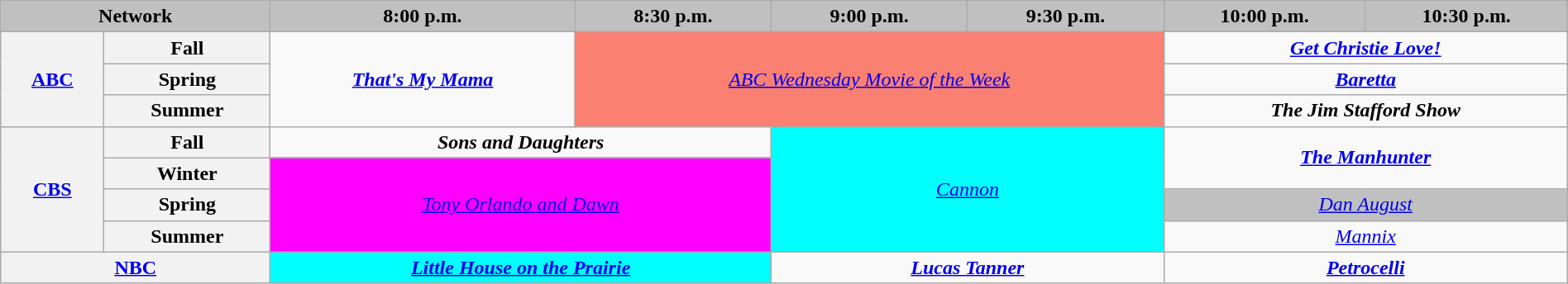<table class="wikitable plainrowheaders" style="width:100%; margin:auto; text-align:center;">
<tr>
<th colspan="2" style="background-color:#C0C0C0;text-align:center">Network</th>
<th style="background-color:#C0C0C0;text-align:center">8:00 p.m.</th>
<th style="background-color:#C0C0C0;text-align:center">8:30 p.m.</th>
<th style="background-color:#C0C0C0;text-align:center">9:00 p.m.</th>
<th style="background-color:#C0C0C0;text-align:center">9:30 p.m.</th>
<th style="background-color:#C0C0C0;text-align:center">10:00 p.m.</th>
<th style="background-color:#C0C0C0;text-align:center">10:30 p.m.</th>
</tr>
<tr>
<th rowspan="3"><a href='#'>ABC</a></th>
<th>Fall</th>
<td rowspan="3"><strong><em><a href='#'>That's My Mama</a></em></strong></td>
<td colspan="3" rowspan="3" style="background:#FA8072;"><em><a href='#'>ABC Wednesday Movie of the Week</a></em></td>
<td colspan="2"><strong><em><a href='#'>Get Christie Love!</a></em></strong></td>
</tr>
<tr>
<th>Spring</th>
<td colspan="2"><strong><em><a href='#'>Baretta</a></em></strong></td>
</tr>
<tr>
<th>Summer</th>
<td colspan="2"><strong><em>The Jim Stafford Show</em></strong></td>
</tr>
<tr>
<th rowspan="4"><a href='#'>CBS</a></th>
<th>Fall</th>
<td colspan="2"><strong><em>Sons and Daughters</em></strong></td>
<td style="background:#00FFFF;" colspan="2" rowspan="4"><em><a href='#'>Cannon</a></em> </td>
<td colspan="2" rowspan="2"><strong><em><a href='#'>The Manhunter</a></em></strong></td>
</tr>
<tr>
<th>Winter</th>
<td style="background:#FF00FF;" colspan="2" rowspan="3"><em><a href='#'>Tony Orlando and Dawn</a></em> </td>
</tr>
<tr>
<th>Spring</th>
<td style="background:#C0C0C0;" colspan="2"><em><a href='#'>Dan August</a></em> </td>
</tr>
<tr>
<th>Summer</th>
<td colspan="2"><em><a href='#'>Mannix</a></em></td>
</tr>
<tr>
<th colspan="2"><a href='#'>NBC</a></th>
<td style="background:#00FFFF;" colspan="2"><strong><em><a href='#'>Little House on the Prairie</a></em></strong> </td>
<td colspan="2"><strong><em><a href='#'>Lucas Tanner</a></em></strong></td>
<td colspan="2"><strong><em><a href='#'>Petrocelli</a></em></strong></td>
</tr>
</table>
